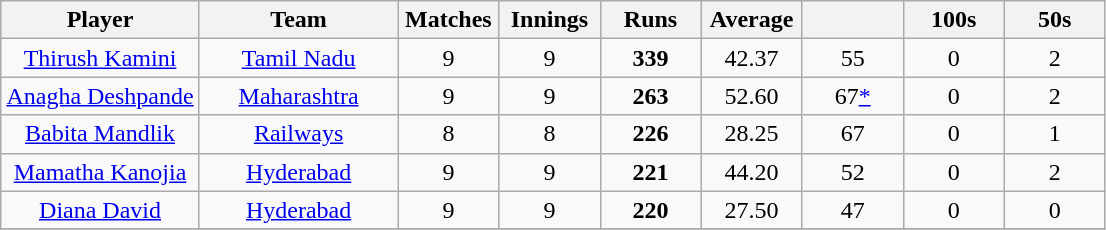<table class="wikitable" style="text-align:center;">
<tr>
<th width=125>Player</th>
<th width=125>Team</th>
<th width=60>Matches</th>
<th width=60>Innings</th>
<th width=60>Runs</th>
<th width=60>Average</th>
<th width=60></th>
<th width=60>100s</th>
<th width=60>50s</th>
</tr>
<tr>
<td><a href='#'>Thirush Kamini</a></td>
<td><a href='#'>Tamil Nadu</a></td>
<td>9</td>
<td>9</td>
<td><strong>339</strong></td>
<td>42.37</td>
<td>55</td>
<td>0</td>
<td>2</td>
</tr>
<tr>
<td><a href='#'>Anagha Deshpande</a></td>
<td><a href='#'>Maharashtra</a></td>
<td>9</td>
<td>9</td>
<td><strong>263</strong></td>
<td>52.60</td>
<td>67<a href='#'>*</a></td>
<td>0</td>
<td>2</td>
</tr>
<tr>
<td><a href='#'>Babita Mandlik</a></td>
<td><a href='#'>Railways</a></td>
<td>8</td>
<td>8</td>
<td><strong>226</strong></td>
<td>28.25</td>
<td>67</td>
<td>0</td>
<td>1</td>
</tr>
<tr>
<td><a href='#'>Mamatha Kanojia</a></td>
<td><a href='#'>Hyderabad</a></td>
<td>9</td>
<td>9</td>
<td><strong>221</strong></td>
<td>44.20</td>
<td>52</td>
<td>0</td>
<td>2</td>
</tr>
<tr>
<td><a href='#'>Diana David</a></td>
<td><a href='#'>Hyderabad</a></td>
<td>9</td>
<td>9</td>
<td><strong>220</strong></td>
<td>27.50</td>
<td>47</td>
<td>0</td>
<td>0</td>
</tr>
<tr>
</tr>
</table>
